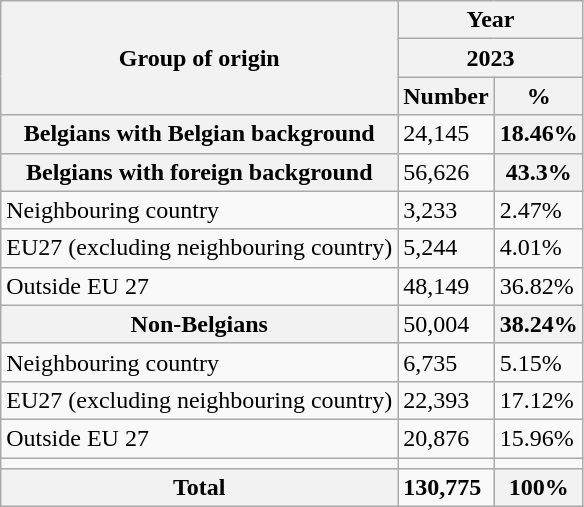<table class="wikitable sortable mw-collapsible">
<tr>
<th rowspan="3">Group of origin</th>
<th colspan="2">Year</th>
</tr>
<tr>
<th colspan="2">2023</th>
</tr>
<tr>
<th>Number</th>
<th>%</th>
</tr>
<tr>
<th>Belgians with Belgian background</th>
<td>24,145</td>
<th>18.46%</th>
</tr>
<tr>
<th>Belgians with foreign background</th>
<td>56,626</td>
<th>43.3%</th>
</tr>
<tr>
<td>Neighbouring country</td>
<td>3,233</td>
<td>2.47%</td>
</tr>
<tr>
<td>EU27 (excluding neighbouring country)</td>
<td>5,244</td>
<td>4.01%</td>
</tr>
<tr>
<td>Outside EU 27</td>
<td>48,149</td>
<td>36.82%</td>
</tr>
<tr>
<th>Non-Belgians</th>
<td>50,004</td>
<th>38.24%</th>
</tr>
<tr>
<td>Neighbouring country</td>
<td>6,735</td>
<td>5.15%</td>
</tr>
<tr>
<td>EU27 (excluding neighbouring country)</td>
<td>22,393</td>
<td>17.12%</td>
</tr>
<tr>
<td>Outside EU 27</td>
<td>20,876</td>
<td>15.96%</td>
</tr>
<tr>
<td></td>
<td></td>
<td></td>
</tr>
<tr>
<th>Total</th>
<td><strong>130,775</strong></td>
<th>100%</th>
</tr>
</table>
